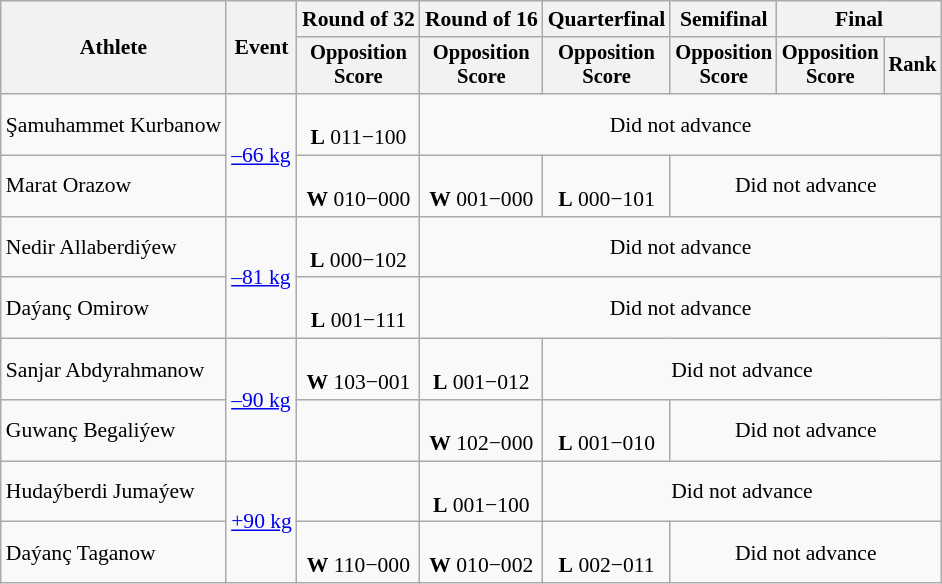<table class=wikitable style=font-size:90%;text-align:center>
<tr>
<th rowspan=2>Athlete</th>
<th rowspan=2>Event</th>
<th>Round of 32</th>
<th>Round of 16</th>
<th>Quarterfinal</th>
<th>Semifinal</th>
<th colspan=2>Final</th>
</tr>
<tr style=font-size:95%>
<th>Opposition<br>Score</th>
<th>Opposition<br>Score</th>
<th>Opposition<br>Score</th>
<th>Opposition<br>Score</th>
<th>Opposition<br>Score</th>
<th>Rank</th>
</tr>
<tr>
<td align=left>Şamuhammet Kurbanow</td>
<td align=left rowspan=2><a href='#'>–66 kg</a></td>
<td><br><strong>L</strong> 011−100</td>
<td colspan=5>Did not advance</td>
</tr>
<tr>
<td align=left>Marat Orazow</td>
<td><br><strong>W</strong> 010−000</td>
<td><br><strong>W</strong> 001−000</td>
<td><br><strong>L</strong> 000−101</td>
<td colspan=3>Did not advance</td>
</tr>
<tr>
<td align=left>Nedir Allaberdiýew</td>
<td align=left rowspan=2><a href='#'>–81 kg</a></td>
<td><br><strong>L</strong> 000−102</td>
<td colspan=5>Did not advance</td>
</tr>
<tr>
<td align=left>Daýanç Omirow</td>
<td><br><strong>L</strong> 001−111</td>
<td colspan=5>Did not advance</td>
</tr>
<tr>
<td align=left>Sanjar Abdyrahmanow</td>
<td align=left rowspan=2><a href='#'>–90 kg</a></td>
<td><br><strong>W</strong> 103−001</td>
<td><br><strong>L</strong> 001−012</td>
<td colspan=4>Did not advance</td>
</tr>
<tr>
<td align=left>Guwanç Begaliýew</td>
<td></td>
<td><br><strong>W</strong> 102−000</td>
<td><br><strong>L</strong> 001−010</td>
<td colspan=3>Did not advance</td>
</tr>
<tr>
<td align=left>Hudaýberdi Jumaýew</td>
<td align=left rowspan=2><a href='#'>+90 kg</a></td>
<td></td>
<td><br><strong>L</strong> 001−100</td>
<td colspan=4>Did not advance</td>
</tr>
<tr>
<td align=left>Daýanç Taganow</td>
<td><br><strong>W</strong> 110−000</td>
<td><br><strong>W</strong> 010−002</td>
<td><br><strong>L</strong> 002−011</td>
<td colspan=3>Did not advance</td>
</tr>
</table>
